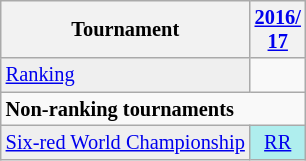<table class="wikitable" style="font-size:85%;">
<tr>
<th>Tournament</th>
<th><a href='#'>2016/<br>17</a></th>
</tr>
<tr>
<td style="background:#EFEFEF;"><a href='#'>Ranking</a></td>
<td align="center"></td>
</tr>
<tr>
<td colspan="10"><strong>Non-ranking tournaments</strong></td>
</tr>
<tr>
<td style="background:#EFEFEF;"><a href='#'>Six-red World Championship</a></td>
<td align="center" style="background:#afeeee;"><a href='#'>RR</a></td>
</tr>
</table>
